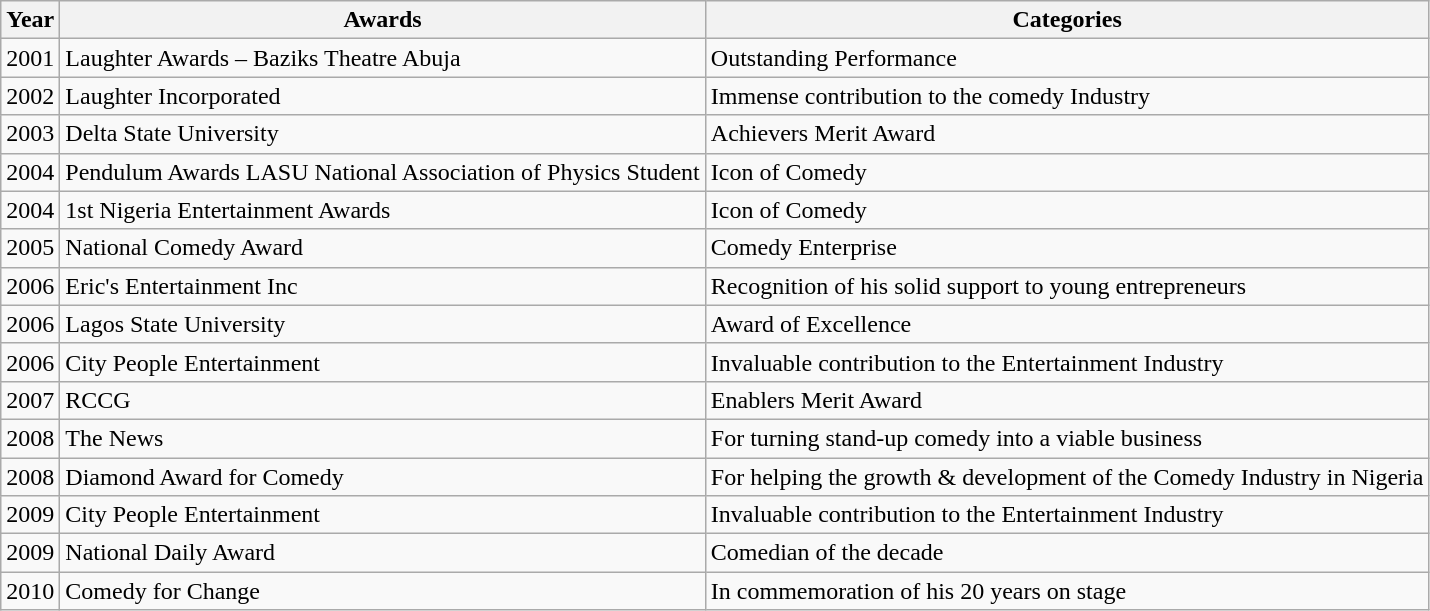<table class="wikitable">
<tr>
<th>Year</th>
<th>Awards</th>
<th>Categories</th>
</tr>
<tr>
<td>2001</td>
<td>Laughter Awards – Baziks Theatre Abuja</td>
<td>Outstanding Performance</td>
</tr>
<tr>
<td>2002</td>
<td>Laughter Incorporated</td>
<td>Immense contribution to the comedy Industry</td>
</tr>
<tr>
<td>2003</td>
<td>Delta State University</td>
<td>Achievers Merit Award</td>
</tr>
<tr>
<td>2004</td>
<td>Pendulum Awards LASU National Association of Physics Student</td>
<td>Icon of Comedy</td>
</tr>
<tr>
<td>2004</td>
<td>1st Nigeria Entertainment Awards</td>
<td>Icon of Comedy</td>
</tr>
<tr>
<td>2005</td>
<td>National Comedy Award</td>
<td>Comedy Enterprise</td>
</tr>
<tr>
<td>2006</td>
<td>Eric's Entertainment Inc</td>
<td>Recognition of his solid support to young entrepreneurs</td>
</tr>
<tr>
<td>2006</td>
<td>Lagos State University</td>
<td>Award of Excellence</td>
</tr>
<tr>
<td>2006</td>
<td>City People Entertainment</td>
<td>Invaluable contribution to the Entertainment Industry</td>
</tr>
<tr>
<td>2007</td>
<td>RCCG</td>
<td>Enablers Merit Award</td>
</tr>
<tr>
<td>2008</td>
<td>The News</td>
<td>For turning stand-up comedy into a viable business</td>
</tr>
<tr>
<td>2008</td>
<td>Diamond Award for Comedy</td>
<td>For helping the growth & development of the Comedy Industry in Nigeria</td>
</tr>
<tr>
<td>2009</td>
<td>City People Entertainment</td>
<td>Invaluable contribution to the Entertainment Industry</td>
</tr>
<tr>
<td>2009</td>
<td>National Daily Award</td>
<td>Comedian of the decade</td>
</tr>
<tr>
<td>2010</td>
<td>Comedy for Change</td>
<td>In commemoration of his 20 years on stage</td>
</tr>
</table>
